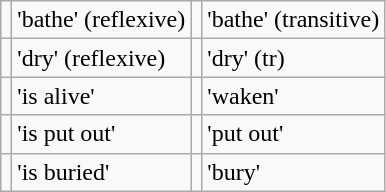<table class="wikitable" border="1">
<tr>
<td></td>
<td>'bathe' (reflexive)</td>
<td></td>
<td>'bathe' (transitive)</td>
</tr>
<tr>
<td></td>
<td>'dry' (reflexive)</td>
<td></td>
<td>'dry' (tr)</td>
</tr>
<tr>
<td></td>
<td>'is alive'</td>
<td></td>
<td>'waken'</td>
</tr>
<tr>
<td></td>
<td>'is put out'</td>
<td></td>
<td>'put out'</td>
</tr>
<tr>
<td></td>
<td>'is buried'</td>
<td></td>
<td>'bury'</td>
</tr>
</table>
